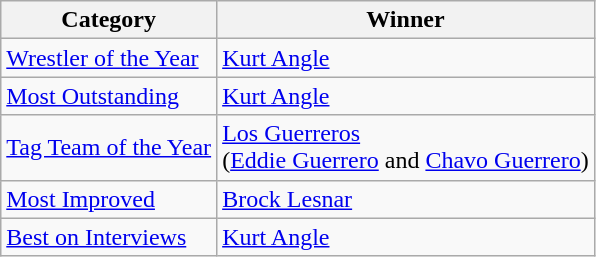<table class="wikitable">
<tr>
<th>Category</th>
<th>Winner</th>
</tr>
<tr>
<td><a href='#'>Wrestler of the Year</a></td>
<td><a href='#'>Kurt Angle</a></td>
</tr>
<tr>
<td><a href='#'>Most Outstanding</a></td>
<td><a href='#'>Kurt Angle</a></td>
</tr>
<tr>
<td><a href='#'>Tag Team of the Year</a></td>
<td><a href='#'>Los Guerreros</a><br>(<a href='#'>Eddie Guerrero</a> and <a href='#'>Chavo Guerrero</a>)</td>
</tr>
<tr>
<td><a href='#'>Most Improved</a></td>
<td><a href='#'>Brock Lesnar</a></td>
</tr>
<tr>
<td><a href='#'>Best on Interviews</a></td>
<td><a href='#'>Kurt Angle</a></td>
</tr>
</table>
